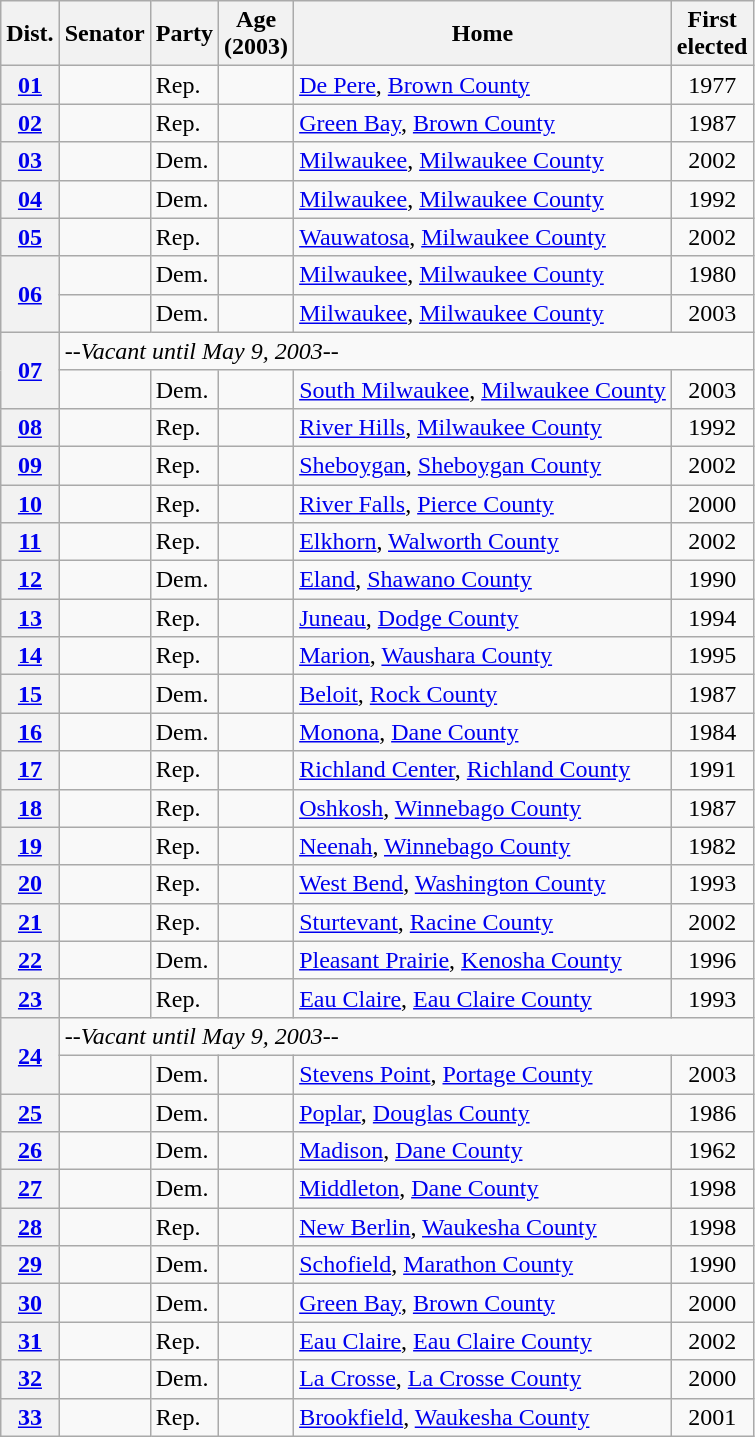<table class="sortable wikitable">
<tr>
<th>Dist.</th>
<th>Senator</th>
<th>Party</th>
<th>Age<br>(2003)</th>
<th>Home</th>
<th>First<br>elected</th>
</tr>
<tr>
<th><a href='#'>01</a></th>
<td></td>
<td>Rep.</td>
<td align="center"></td>
<td><a href='#'>De Pere</a>, <a href='#'>Brown County</a></td>
<td align="center">1977</td>
</tr>
<tr>
<th><a href='#'>02</a></th>
<td></td>
<td>Rep.</td>
<td align="center"></td>
<td><a href='#'>Green Bay</a>, <a href='#'>Brown County</a></td>
<td align="center">1987</td>
</tr>
<tr>
<th><a href='#'>03</a></th>
<td></td>
<td>Dem.</td>
<td align="center"></td>
<td><a href='#'>Milwaukee</a>, <a href='#'>Milwaukee County</a></td>
<td align="center">2002</td>
</tr>
<tr>
<th><a href='#'>04</a></th>
<td></td>
<td>Dem.</td>
<td align="center"></td>
<td><a href='#'>Milwaukee</a>, <a href='#'>Milwaukee County</a></td>
<td align="center">1992</td>
</tr>
<tr>
<th><a href='#'>05</a></th>
<td></td>
<td>Rep.</td>
<td align="center"></td>
<td><a href='#'>Wauwatosa</a>, <a href='#'>Milwaukee County</a></td>
<td align="center">2002</td>
</tr>
<tr>
<th rowspan="2"><a href='#'>06</a></th>
<td> </td>
<td>Dem.</td>
<td align="center"></td>
<td><a href='#'>Milwaukee</a>, <a href='#'>Milwaukee County</a></td>
<td align="center">1980</td>
</tr>
<tr>
<td> </td>
<td>Dem.</td>
<td align="center"></td>
<td><a href='#'>Milwaukee</a>, <a href='#'>Milwaukee County</a></td>
<td align="center">2003</td>
</tr>
<tr>
<th rowspan="2"><a href='#'>07</a></th>
<td colspan="5"><em>--Vacant until May 9, 2003--</em></td>
</tr>
<tr>
<td> </td>
<td>Dem.</td>
<td align="center"></td>
<td><a href='#'>South Milwaukee</a>, <a href='#'>Milwaukee County</a></td>
<td align="center">2003</td>
</tr>
<tr>
<th><a href='#'>08</a></th>
<td></td>
<td>Rep.</td>
<td align="center"></td>
<td><a href='#'>River Hills</a>, <a href='#'>Milwaukee County</a></td>
<td align="center">1992</td>
</tr>
<tr>
<th><a href='#'>09</a></th>
<td></td>
<td>Rep.</td>
<td align="center"></td>
<td><a href='#'>Sheboygan</a>, <a href='#'>Sheboygan County</a></td>
<td align="center">2002</td>
</tr>
<tr>
<th><a href='#'>10</a></th>
<td></td>
<td>Rep.</td>
<td align="center"></td>
<td><a href='#'>River Falls</a>, <a href='#'>Pierce County</a></td>
<td align="center">2000</td>
</tr>
<tr>
<th><a href='#'>11</a></th>
<td></td>
<td>Rep.</td>
<td align="center"></td>
<td><a href='#'>Elkhorn</a>, <a href='#'>Walworth County</a></td>
<td align="center">2002</td>
</tr>
<tr>
<th><a href='#'>12</a></th>
<td></td>
<td>Dem.</td>
<td align="center"></td>
<td><a href='#'>Eland</a>, <a href='#'>Shawano County</a></td>
<td align="center">1990</td>
</tr>
<tr>
<th><a href='#'>13</a></th>
<td></td>
<td>Rep.</td>
<td align="center"></td>
<td><a href='#'>Juneau</a>, <a href='#'>Dodge County</a></td>
<td align="center">1994</td>
</tr>
<tr>
<th><a href='#'>14</a></th>
<td></td>
<td>Rep.</td>
<td align="center"></td>
<td><a href='#'>Marion</a>, <a href='#'>Waushara County</a></td>
<td align="center">1995</td>
</tr>
<tr>
<th><a href='#'>15</a></th>
<td></td>
<td>Dem.</td>
<td align="center"></td>
<td><a href='#'>Beloit</a>, <a href='#'>Rock County</a></td>
<td align="center">1987</td>
</tr>
<tr>
<th><a href='#'>16</a></th>
<td></td>
<td>Dem.</td>
<td align="center"></td>
<td><a href='#'>Monona</a>, <a href='#'>Dane County</a></td>
<td align="center">1984</td>
</tr>
<tr>
<th><a href='#'>17</a></th>
<td></td>
<td>Rep.</td>
<td align="center"></td>
<td><a href='#'>Richland Center</a>, <a href='#'>Richland County</a></td>
<td align="center">1991</td>
</tr>
<tr>
<th><a href='#'>18</a></th>
<td></td>
<td>Rep.</td>
<td align="center"></td>
<td><a href='#'>Oshkosh</a>, <a href='#'>Winnebago County</a></td>
<td align="center">1987</td>
</tr>
<tr>
<th><a href='#'>19</a></th>
<td></td>
<td>Rep.</td>
<td align="center"></td>
<td><a href='#'>Neenah</a>, <a href='#'>Winnebago County</a></td>
<td align="center">1982</td>
</tr>
<tr>
<th><a href='#'>20</a></th>
<td></td>
<td>Rep.</td>
<td align="center"></td>
<td><a href='#'>West Bend</a>, <a href='#'>Washington County</a></td>
<td align="center">1993</td>
</tr>
<tr>
<th><a href='#'>21</a></th>
<td></td>
<td>Rep.</td>
<td align="center"></td>
<td><a href='#'>Sturtevant</a>, <a href='#'>Racine County</a></td>
<td align="center">2002</td>
</tr>
<tr>
<th><a href='#'>22</a></th>
<td></td>
<td>Dem.</td>
<td align="center"></td>
<td><a href='#'>Pleasant Prairie</a>, <a href='#'>Kenosha County</a></td>
<td align="center">1996</td>
</tr>
<tr>
<th><a href='#'>23</a></th>
<td></td>
<td>Rep.</td>
<td align="center"></td>
<td><a href='#'>Eau Claire</a>, <a href='#'>Eau Claire County</a></td>
<td align="center">1993</td>
</tr>
<tr>
<th rowspan="2"><a href='#'>24</a></th>
<td colspan="5"><em>--Vacant until May 9, 2003--</em></td>
</tr>
<tr>
<td> </td>
<td>Dem.</td>
<td align="center"></td>
<td><a href='#'>Stevens Point</a>, <a href='#'>Portage County</a></td>
<td align="center">2003</td>
</tr>
<tr>
<th><a href='#'>25</a></th>
<td></td>
<td>Dem.</td>
<td align="center"></td>
<td><a href='#'>Poplar</a>, <a href='#'>Douglas County</a></td>
<td align="center">1986</td>
</tr>
<tr>
<th><a href='#'>26</a></th>
<td></td>
<td>Dem.</td>
<td align="center"></td>
<td><a href='#'>Madison</a>, <a href='#'>Dane County</a></td>
<td align="center">1962</td>
</tr>
<tr>
<th><a href='#'>27</a></th>
<td></td>
<td>Dem.</td>
<td align="center"></td>
<td><a href='#'>Middleton</a>, <a href='#'>Dane County</a></td>
<td align="center">1998</td>
</tr>
<tr>
<th><a href='#'>28</a></th>
<td></td>
<td>Rep.</td>
<td align="center"></td>
<td><a href='#'>New Berlin</a>, <a href='#'>Waukesha County</a></td>
<td align="center">1998</td>
</tr>
<tr>
<th><a href='#'>29</a></th>
<td></td>
<td>Dem.</td>
<td align="center"></td>
<td><a href='#'>Schofield</a>, <a href='#'>Marathon County</a></td>
<td align="center">1990</td>
</tr>
<tr>
<th><a href='#'>30</a></th>
<td></td>
<td>Dem.</td>
<td align="center"></td>
<td><a href='#'>Green Bay</a>, <a href='#'>Brown County</a></td>
<td align="center">2000</td>
</tr>
<tr>
<th><a href='#'>31</a></th>
<td></td>
<td>Rep.</td>
<td align="center"></td>
<td><a href='#'>Eau Claire</a>, <a href='#'>Eau Claire County</a></td>
<td align="center">2002</td>
</tr>
<tr>
<th><a href='#'>32</a></th>
<td></td>
<td>Dem.</td>
<td align="center"></td>
<td><a href='#'>La Crosse</a>, <a href='#'>La Crosse County</a></td>
<td align="center">2000</td>
</tr>
<tr>
<th><a href='#'>33</a></th>
<td></td>
<td>Rep.</td>
<td align="center"></td>
<td><a href='#'>Brookfield</a>, <a href='#'>Waukesha County</a></td>
<td align="center">2001</td>
</tr>
</table>
